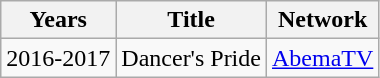<table class="wikitable">
<tr>
<th>Years</th>
<th>Title</th>
<th>Network</th>
</tr>
<tr>
<td>2016-2017</td>
<td>Dancer's Pride</td>
<td><a href='#'>AbemaTV</a></td>
</tr>
</table>
